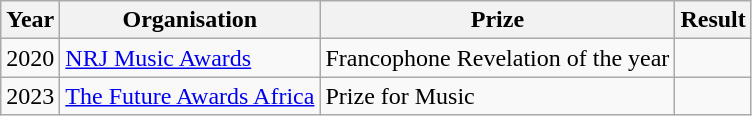<table class="wikitable">
<tr>
<th>Year</th>
<th>Organisation</th>
<th>Prize</th>
<th>Result</th>
</tr>
<tr>
<td>2020</td>
<td><a href='#'>NRJ Music Awards</a></td>
<td>Francophone Revelation of the year</td>
<td></td>
</tr>
<tr>
<td rowspan="1">2023</td>
<td><a href='#'>The Future Awards Africa</a></td>
<td>Prize for Music</td>
<td></td>
</tr>
</table>
